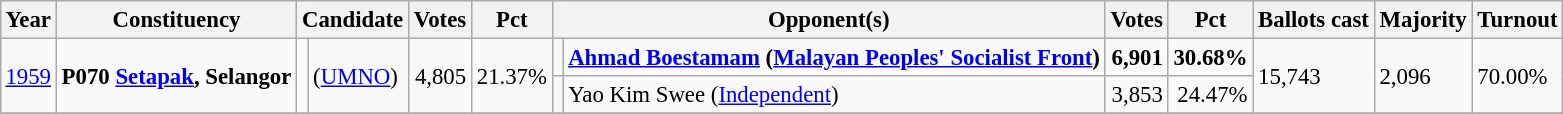<table class="wikitable" style="margin:0.5em ; font-size:95%">
<tr>
<th>Year</th>
<th>Constituency</th>
<th colspan=2>Candidate</th>
<th>Votes</th>
<th>Pct</th>
<th colspan=2>Opponent(s)</th>
<th>Votes</th>
<th>Pct</th>
<th>Ballots cast</th>
<th>Majority</th>
<th>Turnout</th>
</tr>
<tr>
<td rowspan=2><a href='#'>1959</a></td>
<td rowspan=2><strong>P070 <a href='#'>Setapak</a>, Selangor</strong></td>
<td rowspan=2 ></td>
<td rowspan=2> (<a href='#'>UMNO</a>)</td>
<td rowspan=2 align=right>4,805</td>
<td rowspan=2>21.37%</td>
<td></td>
<td><strong><a href='#'>Ahmad Boestamam</a> (<a href='#'>Malayan Peoples' Socialist Front</a>)</strong></td>
<td align=right><strong>6,901</strong></td>
<td><strong>30.68%</strong></td>
<td rowspan=2>15,743</td>
<td rowspan=2>2,096</td>
<td rowspan=2>70.00%</td>
</tr>
<tr>
<td></td>
<td>Yao Kim Swee (<a href='#'>Independent</a>)</td>
<td align="right">3,853</td>
<td align=right>24.47%</td>
</tr>
<tr>
</tr>
</table>
